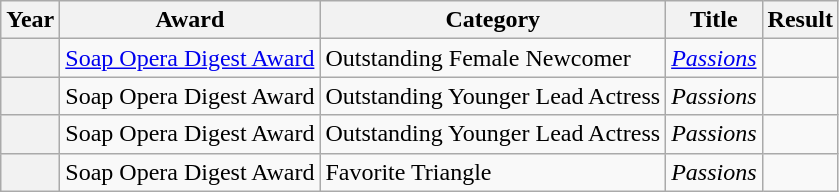<table class="wikitable plainrowheaders">
<tr>
<th scope="col">Year</th>
<th scope="col">Award</th>
<th scope="col">Category</th>
<th scope="col">Title</th>
<th scope="col">Result</th>
</tr>
<tr>
<th scope="row"></th>
<td><a href='#'>Soap Opera Digest Award</a></td>
<td>Outstanding Female Newcomer</td>
<td><em><a href='#'>Passions</a></em></td>
<td></td>
</tr>
<tr>
<th scope="row"></th>
<td>Soap Opera Digest Award</td>
<td>Outstanding Younger Lead Actress</td>
<td><em>Passions</em></td>
<td></td>
</tr>
<tr>
<th scope="row"></th>
<td>Soap Opera Digest Award</td>
<td>Outstanding Younger Lead Actress</td>
<td><em>Passions</em></td>
<td></td>
</tr>
<tr>
<th scope="row"></th>
<td>Soap Opera Digest Award</td>
<td>Favorite Triangle</td>
<td><em>Passions</em></td>
<td></td>
</tr>
</table>
